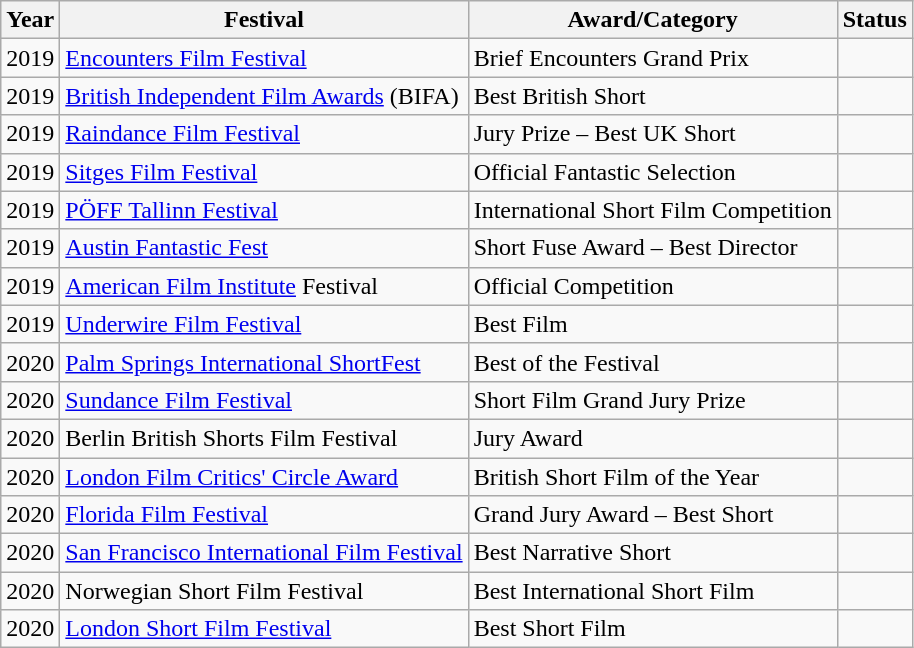<table class="wikitable">
<tr>
<th>Year</th>
<th>Festival</th>
<th>Award/Category</th>
<th>Status</th>
</tr>
<tr>
<td rowspan="1">2019</td>
<td><a href='#'>Encounters Film Festival</a></td>
<td>Brief Encounters Grand Prix</td>
<td></td>
</tr>
<tr>
<td>2019</td>
<td><a href='#'>British Independent Film Awards</a> (BIFA)</td>
<td>Best British Short</td>
<td></td>
</tr>
<tr>
<td>2019</td>
<td><a href='#'>Raindance Film Festival</a></td>
<td>Jury Prize – Best UK Short</td>
<td></td>
</tr>
<tr>
<td>2019</td>
<td><a href='#'>Sitges Film Festival</a></td>
<td>Official Fantastic Selection</td>
<td></td>
</tr>
<tr>
<td>2019</td>
<td><a href='#'>PÖFF Tallinn Festival</a></td>
<td>International Short Film Competition</td>
<td></td>
</tr>
<tr>
<td>2019</td>
<td><a href='#'>Austin Fantastic Fest</a></td>
<td>Short Fuse Award – Best Director</td>
<td></td>
</tr>
<tr>
<td>2019</td>
<td><a href='#'>American Film Institute</a> Festival</td>
<td>Official Competition</td>
<td></td>
</tr>
<tr>
<td>2019</td>
<td><a href='#'>Underwire Film Festival</a></td>
<td>Best Film</td>
<td></td>
</tr>
<tr>
<td>2020</td>
<td><a href='#'>Palm Springs International ShortFest</a></td>
<td>Best of the Festival</td>
<td></td>
</tr>
<tr>
<td>2020</td>
<td><a href='#'>Sundance Film Festival</a></td>
<td>Short Film Grand Jury Prize</td>
<td></td>
</tr>
<tr>
<td>2020</td>
<td>Berlin British Shorts Film Festival</td>
<td>Jury Award</td>
<td></td>
</tr>
<tr>
<td>2020</td>
<td><a href='#'>London Film Critics' Circle Award</a></td>
<td>British Short Film of the Year</td>
<td></td>
</tr>
<tr>
<td>2020</td>
<td><a href='#'>Florida Film Festival</a></td>
<td>Grand Jury Award – Best Short</td>
<td></td>
</tr>
<tr>
<td>2020</td>
<td><a href='#'>San Francisco International Film Festival</a></td>
<td>Best Narrative Short</td>
<td></td>
</tr>
<tr>
<td>2020</td>
<td>Norwegian Short Film Festival</td>
<td>Best International Short Film</td>
<td></td>
</tr>
<tr>
<td>2020</td>
<td><a href='#'>London Short Film Festival</a></td>
<td>Best Short Film</td>
<td></td>
</tr>
</table>
